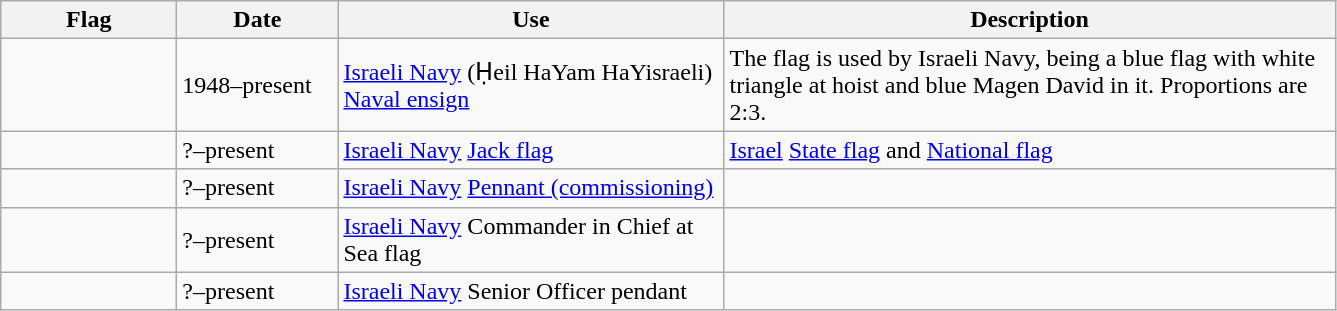<table class="wikitable" style="background:#f9f9f9">
<tr>
<th width="110">Flag</th>
<th width="100">Date</th>
<th width="250">Use</th>
<th width="400">Description</th>
</tr>
<tr>
<td></td>
<td>1948–present</td>
<td><a href='#'>Israeli Navy</a> (Ḥeil HaYam HaYisraeli) <a href='#'>Naval ensign</a></td>
<td>The flag is used by Israeli Navy, being a blue flag with white triangle at hoist and blue Magen David in it. Proportions are 2:3.</td>
</tr>
<tr>
<td></td>
<td>?–present</td>
<td><a href='#'>Israeli Navy</a> <a href='#'>Jack flag</a></td>
<td><a href='#'>Israel</a> <a href='#'>State flag</a> and <a href='#'>National flag</a></td>
</tr>
<tr>
<td></td>
<td>?–present</td>
<td><a href='#'>Israeli Navy</a> <a href='#'>Pennant (commissioning)</a></td>
<td></td>
</tr>
<tr>
<td></td>
<td>?–present</td>
<td><a href='#'>Israeli Navy</a> Commander in Chief at Sea flag</td>
<td></td>
</tr>
<tr>
<td></td>
<td>?–present</td>
<td><a href='#'>Israeli Navy</a> Senior Officer pendant</td>
<td></td>
</tr>
</table>
